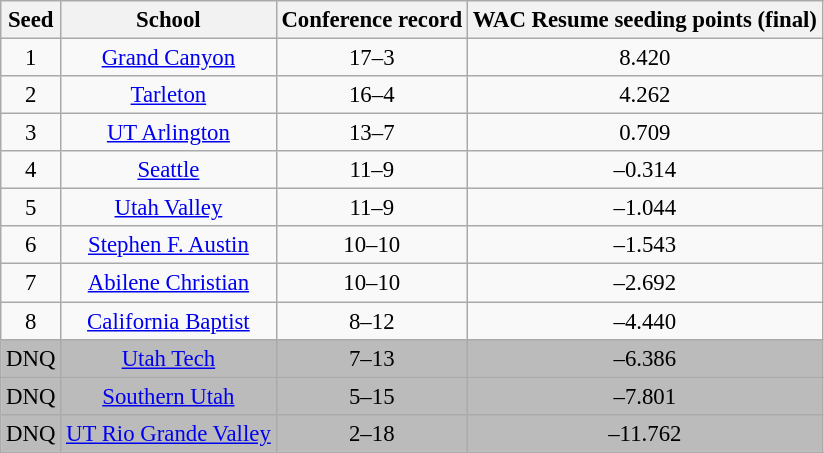<table class="wikitable" style="white-space:nowrap; font-size:95%;text-align:center">
<tr>
<th>Seed</th>
<th>School</th>
<th>Conference record</th>
<th>WAC Resume seeding points (final)</th>
</tr>
<tr>
<td>1</td>
<td><a href='#'>Grand Canyon</a></td>
<td>17–3</td>
<td>8.420</td>
</tr>
<tr>
<td>2</td>
<td><a href='#'>Tarleton</a></td>
<td>16–4</td>
<td>4.262</td>
</tr>
<tr>
<td>3</td>
<td><a href='#'>UT Arlington</a></td>
<td>13–7</td>
<td>0.709</td>
</tr>
<tr>
<td>4</td>
<td><a href='#'>Seattle</a></td>
<td>11–9</td>
<td>–0.314</td>
</tr>
<tr>
<td>5</td>
<td><a href='#'>Utah Valley</a></td>
<td>11–9</td>
<td>–1.044</td>
</tr>
<tr>
<td>6</td>
<td><a href='#'>Stephen F. Austin</a></td>
<td>10–10</td>
<td>–1.543</td>
</tr>
<tr>
<td>7</td>
<td><a href='#'>Abilene Christian</a></td>
<td>10–10</td>
<td>–2.692</td>
</tr>
<tr>
<td>8</td>
<td><a href='#'>California Baptist</a></td>
<td>8–12</td>
<td>–4.440</td>
</tr>
<tr bgcolor="#bbbbbb">
<td>DNQ</td>
<td><a href='#'>Utah Tech</a></td>
<td>7–13</td>
<td>–6.386</td>
</tr>
<tr bgcolor="#bbbbbb">
<td>DNQ</td>
<td><a href='#'>Southern Utah</a></td>
<td>5–15</td>
<td>–7.801</td>
</tr>
<tr bgcolor="#bbbbbb">
<td>DNQ</td>
<td><a href='#'>UT Rio Grande Valley</a></td>
<td>2–18</td>
<td>–11.762</td>
</tr>
</table>
